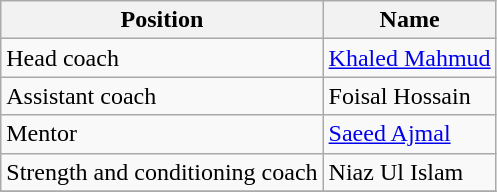<table class="wikitable">
<tr>
<th>Position</th>
<th>Name</th>
</tr>
<tr>
<td>Head coach</td>
<td><a href='#'>Khaled Mahmud</a></td>
</tr>
<tr>
<td>Assistant coach</td>
<td>Foisal Hossain</td>
</tr>
<tr>
<td>Mentor</td>
<td><a href='#'>Saeed Ajmal</a></td>
</tr>
<tr>
<td>Strength and conditioning coach</td>
<td>Niaz Ul Islam</td>
</tr>
<tr>
</tr>
</table>
